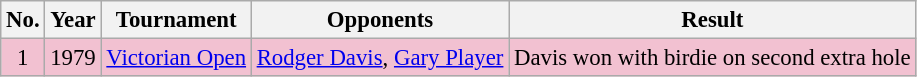<table class="wikitable" style="font-size:95%;">
<tr>
<th>No.</th>
<th>Year</th>
<th>Tournament</th>
<th>Opponents</th>
<th>Result</th>
</tr>
<tr style="background:#F2C1D1;">
<td align=center>1</td>
<td>1979</td>
<td><a href='#'>Victorian Open</a></td>
<td> <a href='#'>Rodger Davis</a>,  <a href='#'>Gary Player</a></td>
<td>Davis won with birdie on second extra hole</td>
</tr>
</table>
